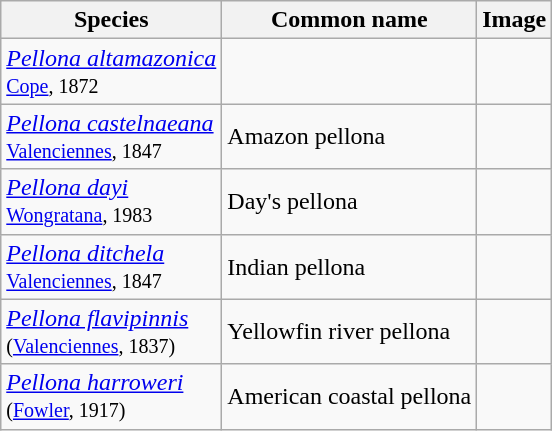<table class="wikitable">
<tr>
<th>Species</th>
<th>Common name</th>
<th>Image</th>
</tr>
<tr>
<td><em><a href='#'>Pellona altamazonica</a></em><br><small><a href='#'>Cope</a>, 1872</small></td>
<td></td>
<td></td>
</tr>
<tr>
<td><em><a href='#'>Pellona castelnaeana</a></em><br><small><a href='#'>Valenciennes</a>, 1847</small></td>
<td>Amazon pellona</td>
<td></td>
</tr>
<tr>
<td><em><a href='#'>Pellona dayi</a></em><br><small><a href='#'>Wongratana</a>, 1983</small></td>
<td>Day's pellona</td>
<td></td>
</tr>
<tr>
<td><em><a href='#'>Pellona ditchela</a></em><br><small><a href='#'>Valenciennes</a>, 1847</small></td>
<td>Indian pellona</td>
<td></td>
</tr>
<tr>
<td><em><a href='#'>Pellona flavipinnis</a></em><br><small>(<a href='#'>Valenciennes</a>, 1837)</small></td>
<td>Yellowfin river pellona</td>
<td></td>
</tr>
<tr>
<td><em><a href='#'>Pellona harroweri</a></em><br><small>(<a href='#'>Fowler</a>, 1917)</small></td>
<td>American coastal pellona</td>
<td></td>
</tr>
</table>
